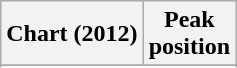<table class="wikitable sortable plainrowheaders" style="text-align:center;">
<tr>
<th align="left">Chart (2012)</th>
<th align="left">Peak<br>position</th>
</tr>
<tr>
</tr>
<tr>
</tr>
</table>
